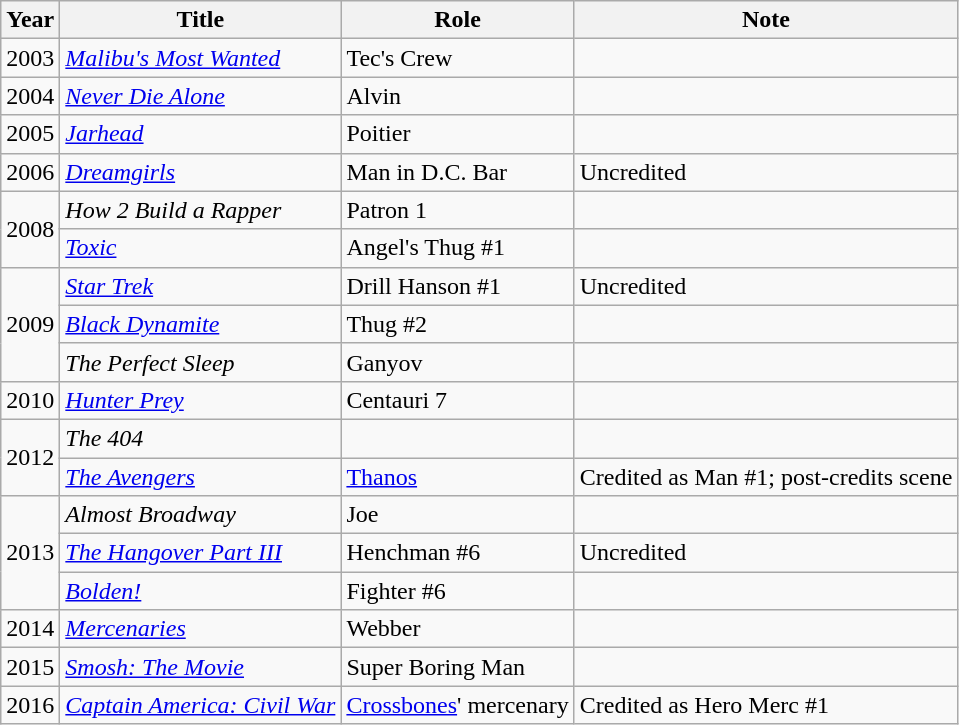<table class="wikitable sortable">
<tr>
<th>Year</th>
<th>Title</th>
<th>Role</th>
<th>Note</th>
</tr>
<tr>
<td>2003</td>
<td><em><a href='#'>Malibu's Most Wanted</a></em></td>
<td>Tec's Crew</td>
<td></td>
</tr>
<tr>
<td>2004</td>
<td><em><a href='#'>Never Die Alone</a></em></td>
<td>Alvin</td>
<td></td>
</tr>
<tr>
<td>2005</td>
<td><em><a href='#'>Jarhead</a></em></td>
<td>Poitier</td>
<td></td>
</tr>
<tr>
<td>2006</td>
<td><em><a href='#'>Dreamgirls</a></em></td>
<td>Man in D.C. Bar</td>
<td>Uncredited</td>
</tr>
<tr>
<td rowspan=2>2008</td>
<td><em>How 2 Build a Rapper</em></td>
<td>Patron 1</td>
<td></td>
</tr>
<tr>
<td><em><a href='#'>Toxic</a></em></td>
<td>Angel's Thug #1</td>
<td></td>
</tr>
<tr>
<td rowspan=3>2009</td>
<td><em><a href='#'>Star Trek</a></em></td>
<td>Drill Hanson #1</td>
<td>Uncredited</td>
</tr>
<tr>
<td><em><a href='#'>Black Dynamite</a></em></td>
<td>Thug #2</td>
<td></td>
</tr>
<tr>
<td><em>The Perfect Sleep</em></td>
<td>Ganyov</td>
<td></td>
</tr>
<tr>
<td>2010</td>
<td><em><a href='#'>Hunter Prey</a></em></td>
<td>Centauri 7</td>
<td></td>
</tr>
<tr>
<td rowspan=2>2012</td>
<td><em>The 404</em></td>
<td></td>
<td></td>
</tr>
<tr>
<td><em><a href='#'>The Avengers</a></em></td>
<td><a href='#'>Thanos</a></td>
<td>Credited as Man #1; post-credits scene</td>
</tr>
<tr>
<td rowspan=3>2013</td>
<td><em>Almost Broadway</em></td>
<td>Joe</td>
<td></td>
</tr>
<tr>
<td><em><a href='#'>The Hangover Part III</a></em></td>
<td>Henchman #6</td>
<td>Uncredited</td>
</tr>
<tr>
<td><em><a href='#'>Bolden!</a></em></td>
<td>Fighter #6</td>
<td></td>
</tr>
<tr>
<td>2014</td>
<td><em><a href='#'>Mercenaries</a></em></td>
<td>Webber</td>
<td></td>
</tr>
<tr>
<td>2015</td>
<td><em><a href='#'>Smosh: The Movie</a></em></td>
<td>Super Boring Man</td>
<td></td>
</tr>
<tr>
<td>2016</td>
<td><em><a href='#'>Captain America: Civil War</a></em></td>
<td><a href='#'>Crossbones</a>' mercenary</td>
<td>Credited as Hero Merc #1</td>
</tr>
</table>
